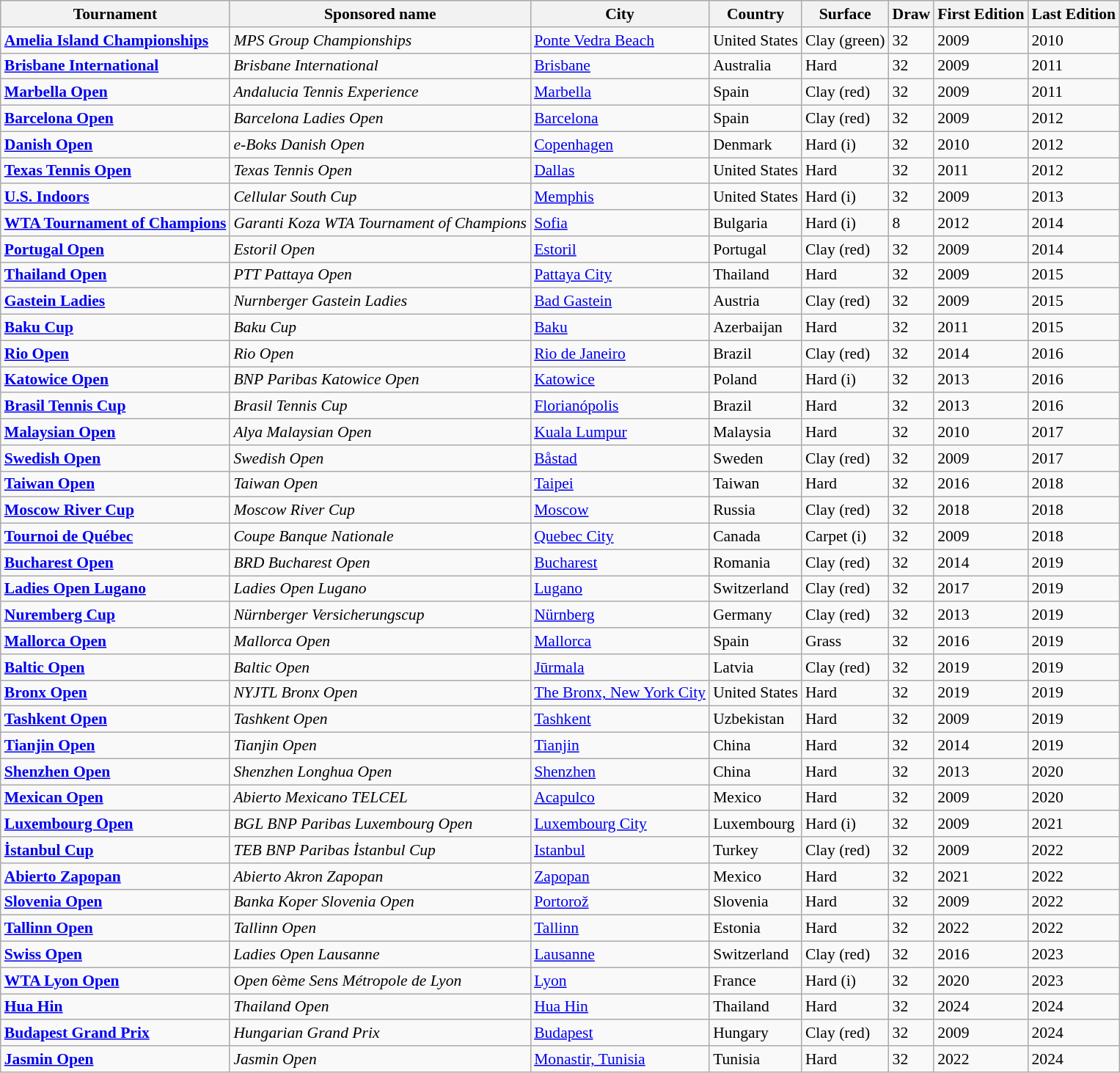<table class="wikitable sortable" style="font-size:90%">
<tr style="background:#efefef;">
<th>Tournament</th>
<th>Sponsored name</th>
<th>City</th>
<th>Country</th>
<th>Surface</th>
<th>Draw</th>
<th>First Edition</th>
<th>Last Edition</th>
</tr>
<tr>
<td><strong><a href='#'>Amelia Island Championships</a></strong></td>
<td><em>MPS Group Championships</em></td>
<td><a href='#'>Ponte Vedra Beach</a></td>
<td> United States</td>
<td>Clay (green)</td>
<td>32</td>
<td>2009</td>
<td>2010</td>
</tr>
<tr>
<td><strong><a href='#'>Brisbane International</a></strong></td>
<td><em>Brisbane International</em></td>
<td><a href='#'>Brisbane</a></td>
<td> Australia</td>
<td>Hard</td>
<td>32</td>
<td>2009</td>
<td>2011</td>
</tr>
<tr>
<td><strong><a href='#'>Marbella Open</a></strong></td>
<td><em>Andalucia Tennis Experience</em></td>
<td><a href='#'>Marbella</a></td>
<td> Spain</td>
<td>Clay (red)</td>
<td>32</td>
<td>2009</td>
<td>2011</td>
</tr>
<tr>
<td><strong><a href='#'>Barcelona Open</a></strong></td>
<td><em>Barcelona Ladies Open</em></td>
<td><a href='#'>Barcelona</a></td>
<td> Spain</td>
<td>Clay (red)</td>
<td>32</td>
<td>2009</td>
<td>2012</td>
</tr>
<tr>
<td><strong><a href='#'>Danish Open</a></strong></td>
<td><em>e-Boks Danish Open</em></td>
<td><a href='#'>Copenhagen</a></td>
<td> Denmark</td>
<td>Hard (i)</td>
<td>32</td>
<td>2010</td>
<td>2012</td>
</tr>
<tr>
<td><strong><a href='#'>Texas Tennis Open</a></strong></td>
<td><em>Texas Tennis Open</em></td>
<td><a href='#'>Dallas</a></td>
<td> United States</td>
<td>Hard</td>
<td>32</td>
<td>2011</td>
<td>2012</td>
</tr>
<tr>
<td><strong><a href='#'>U.S. Indoors</a></strong></td>
<td><em>Cellular South Cup</em></td>
<td><a href='#'>Memphis</a></td>
<td> United States</td>
<td>Hard (i)</td>
<td>32</td>
<td>2009</td>
<td>2013</td>
</tr>
<tr>
<td><strong><a href='#'>WTA Tournament of Champions</a></strong></td>
<td><em>Garanti Koza WTA Tournament of Champions</em></td>
<td><a href='#'>Sofia</a></td>
<td> Bulgaria</td>
<td>Hard (i)</td>
<td>8</td>
<td>2012</td>
<td>2014</td>
</tr>
<tr>
<td><strong><a href='#'>Portugal Open</a></strong></td>
<td><em>Estoril Open</em></td>
<td><a href='#'>Estoril</a></td>
<td> Portugal</td>
<td>Clay (red)</td>
<td>32</td>
<td>2009</td>
<td>2014</td>
</tr>
<tr>
<td><strong><a href='#'>Thailand Open</a></strong></td>
<td><em>PTT Pattaya Open</em></td>
<td><a href='#'>Pattaya City</a></td>
<td> Thailand</td>
<td>Hard</td>
<td>32</td>
<td>2009</td>
<td>2015</td>
</tr>
<tr>
<td><strong><a href='#'>Gastein Ladies</a></strong></td>
<td><em>Nurnberger Gastein Ladies</em></td>
<td><a href='#'>Bad Gastein</a></td>
<td> Austria</td>
<td>Clay (red)</td>
<td>32</td>
<td>2009</td>
<td>2015</td>
</tr>
<tr>
<td><strong><a href='#'>Baku Cup</a></strong></td>
<td><em>Baku Cup</em></td>
<td><a href='#'>Baku</a></td>
<td> Azerbaijan</td>
<td>Hard</td>
<td>32</td>
<td>2011</td>
<td>2015</td>
</tr>
<tr>
<td><strong><a href='#'>Rio Open</a></strong></td>
<td><em>Rio Open</em></td>
<td><a href='#'>Rio de Janeiro</a></td>
<td> Brazil</td>
<td>Clay (red)</td>
<td>32</td>
<td>2014</td>
<td>2016</td>
</tr>
<tr>
<td><strong><a href='#'>Katowice Open</a></strong></td>
<td><em>BNP Paribas Katowice Open</em></td>
<td><a href='#'>Katowice</a></td>
<td> Poland</td>
<td>Hard (i)</td>
<td>32</td>
<td>2013</td>
<td>2016</td>
</tr>
<tr>
<td><strong><a href='#'>Brasil Tennis Cup</a></strong></td>
<td><em>Brasil Tennis Cup</em></td>
<td><a href='#'>Florianópolis</a></td>
<td> Brazil</td>
<td>Hard</td>
<td>32</td>
<td>2013</td>
<td>2016</td>
</tr>
<tr>
<td><strong><a href='#'>Malaysian Open</a></strong></td>
<td><em>Alya Malaysian Open</em></td>
<td><a href='#'>Kuala Lumpur</a></td>
<td> Malaysia</td>
<td>Hard</td>
<td>32</td>
<td>2010</td>
<td>2017</td>
</tr>
<tr>
<td><strong><a href='#'>Swedish Open</a></strong></td>
<td><em>Swedish Open</em></td>
<td><a href='#'>Båstad</a></td>
<td> Sweden</td>
<td>Clay (red)</td>
<td>32</td>
<td>2009</td>
<td>2017</td>
</tr>
<tr>
<td><strong><a href='#'>Taiwan Open</a></strong></td>
<td><em>Taiwan Open</em></td>
<td><a href='#'>Taipei</a></td>
<td> Taiwan</td>
<td>Hard</td>
<td>32</td>
<td>2016</td>
<td>2018</td>
</tr>
<tr>
<td><strong><a href='#'>Moscow River Cup</a></strong></td>
<td><em>Moscow River Cup</em></td>
<td><a href='#'>Moscow</a></td>
<td> Russia</td>
<td>Clay (red)</td>
<td>32</td>
<td>2018</td>
<td>2018</td>
</tr>
<tr>
<td><strong><a href='#'>Tournoi de Québec</a></strong></td>
<td><em>Coupe Banque Nationale</em></td>
<td><a href='#'>Quebec City</a></td>
<td> Canada</td>
<td>Carpet (i)</td>
<td>32</td>
<td>2009</td>
<td>2018</td>
</tr>
<tr>
<td><strong><a href='#'>Bucharest Open</a></strong></td>
<td><em>BRD Bucharest Open</em></td>
<td><a href='#'>Bucharest</a></td>
<td> Romania</td>
<td>Clay (red)</td>
<td>32</td>
<td>2014</td>
<td>2019</td>
</tr>
<tr>
<td><strong><a href='#'>Ladies Open Lugano</a></strong></td>
<td><em>Ladies Open Lugano</em></td>
<td><a href='#'>Lugano</a></td>
<td> Switzerland</td>
<td>Clay (red)</td>
<td>32</td>
<td>2017</td>
<td>2019</td>
</tr>
<tr>
<td><strong><a href='#'>Nuremberg Cup</a></strong></td>
<td><em>Nürnberger Versicherungscup</em></td>
<td><a href='#'>Nürnberg</a></td>
<td> Germany</td>
<td>Clay (red)</td>
<td>32</td>
<td>2013</td>
<td>2019</td>
</tr>
<tr>
<td><strong><a href='#'>Mallorca Open</a></strong></td>
<td><em>Mallorca Open</em></td>
<td><a href='#'>Mallorca</a></td>
<td> Spain</td>
<td>Grass</td>
<td>32</td>
<td>2016</td>
<td>2019</td>
</tr>
<tr>
<td><strong><a href='#'>Baltic Open</a></strong></td>
<td><em>Baltic Open</em></td>
<td><a href='#'>Jūrmala</a></td>
<td> Latvia</td>
<td>Clay (red)</td>
<td>32</td>
<td>2019</td>
<td>2019</td>
</tr>
<tr>
<td><strong><a href='#'>Bronx Open</a></strong></td>
<td><em>NYJTL Bronx Open</em></td>
<td><a href='#'>The Bronx, New York City</a></td>
<td> United States</td>
<td>Hard</td>
<td>32</td>
<td>2019</td>
<td>2019</td>
</tr>
<tr>
<td><strong><a href='#'>Tashkent Open</a></strong></td>
<td><em>Tashkent Open</em></td>
<td><a href='#'>Tashkent</a></td>
<td> Uzbekistan</td>
<td>Hard</td>
<td>32</td>
<td>2009</td>
<td>2019</td>
</tr>
<tr>
<td><strong><a href='#'>Tianjin Open</a></strong></td>
<td><em>Tianjin Open</em></td>
<td><a href='#'>Tianjin</a></td>
<td> China</td>
<td>Hard</td>
<td>32</td>
<td>2014</td>
<td>2019</td>
</tr>
<tr>
<td><strong><a href='#'>Shenzhen Open</a></strong></td>
<td><em>Shenzhen Longhua Open</em></td>
<td><a href='#'>Shenzhen</a></td>
<td> China</td>
<td>Hard</td>
<td>32</td>
<td>2013</td>
<td>2020</td>
</tr>
<tr>
<td><strong><a href='#'>Mexican Open</a></strong></td>
<td><em>Abierto Mexicano TELCEL</em></td>
<td><a href='#'>Acapulco</a></td>
<td> Mexico</td>
<td>Hard</td>
<td>32</td>
<td>2009</td>
<td>2020</td>
</tr>
<tr>
<td><strong><a href='#'>Luxembourg Open</a></strong></td>
<td><em>BGL BNP Paribas Luxembourg Open</em></td>
<td><a href='#'>Luxembourg City</a></td>
<td> Luxembourg</td>
<td>Hard (i)</td>
<td>32</td>
<td>2009</td>
<td>2021</td>
</tr>
<tr>
<td><strong><a href='#'>İstanbul Cup</a></strong></td>
<td><em>TEB BNP Paribas İstanbul Cup</em></td>
<td><a href='#'>Istanbul</a></td>
<td> Turkey</td>
<td>Clay (red)</td>
<td>32</td>
<td>2009</td>
<td>2022</td>
</tr>
<tr>
<td><strong><a href='#'>Abierto Zapopan</a></strong></td>
<td><em>Abierto Akron Zapopan</em></td>
<td><a href='#'>Zapopan</a></td>
<td> Mexico</td>
<td>Hard</td>
<td>32</td>
<td>2021</td>
<td>2022</td>
</tr>
<tr>
<td><strong><a href='#'>Slovenia Open</a></strong></td>
<td><em>Banka Koper Slovenia Open</em></td>
<td><a href='#'>Portorož</a></td>
<td> Slovenia</td>
<td>Hard</td>
<td>32</td>
<td>2009</td>
<td>2022</td>
</tr>
<tr>
<td><strong><a href='#'>Tallinn Open</a></strong></td>
<td><em>Tallinn Open</em></td>
<td><a href='#'>Tallinn</a></td>
<td> Estonia</td>
<td>Hard</td>
<td>32</td>
<td>2022</td>
<td>2022</td>
</tr>
<tr>
<td><strong><a href='#'>Swiss Open</a></strong></td>
<td><em>Ladies Open Lausanne</em></td>
<td><a href='#'>Lausanne</a></td>
<td> Switzerland</td>
<td>Clay (red)</td>
<td>32</td>
<td>2016</td>
<td>2023</td>
</tr>
<tr>
<td><strong><a href='#'>WTA Lyon Open</a></strong></td>
<td><em>Open 6ème Sens Métropole de Lyon</em></td>
<td><a href='#'>Lyon</a></td>
<td> France</td>
<td>Hard (i)</td>
<td>32</td>
<td>2020</td>
<td>2023</td>
</tr>
<tr>
<td><strong><a href='#'>Hua Hin</a></strong></td>
<td><em>Thailand Open</em></td>
<td><a href='#'>Hua Hin</a></td>
<td> Thailand</td>
<td>Hard</td>
<td>32</td>
<td>2024</td>
<td>2024</td>
</tr>
<tr>
<td><strong><a href='#'>Budapest Grand Prix</a></strong></td>
<td><em>Hungarian Grand Prix</em></td>
<td><a href='#'>Budapest</a></td>
<td> Hungary</td>
<td>Clay (red)</td>
<td>32</td>
<td>2009</td>
<td>2024</td>
</tr>
<tr>
<td><strong><a href='#'>Jasmin Open</a></strong></td>
<td><em>Jasmin Open</em></td>
<td><a href='#'>Monastir, Tunisia</a></td>
<td> Tunisia</td>
<td>Hard</td>
<td>32</td>
<td>2022</td>
<td>2024</td>
</tr>
</table>
